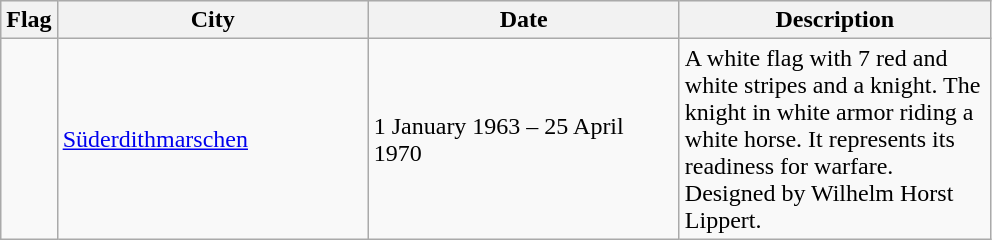<table class="wikitable">
<tr style="background:#efefef;">
<th>Flag</th>
<th style="width:200px;">City</th>
<th style="width:200px;">Date</th>
<th style="width:200px;">Description</th>
</tr>
<tr>
<td></td>
<td><a href='#'>Süderdithmarschen</a></td>
<td>1 January 1963 – 25 April 1970</td>
<td>A white flag with 7 red and white stripes and a knight. The knight in white armor riding a white horse. It represents its readiness for warfare. Designed by Wilhelm Horst Lippert.</td>
</tr>
</table>
